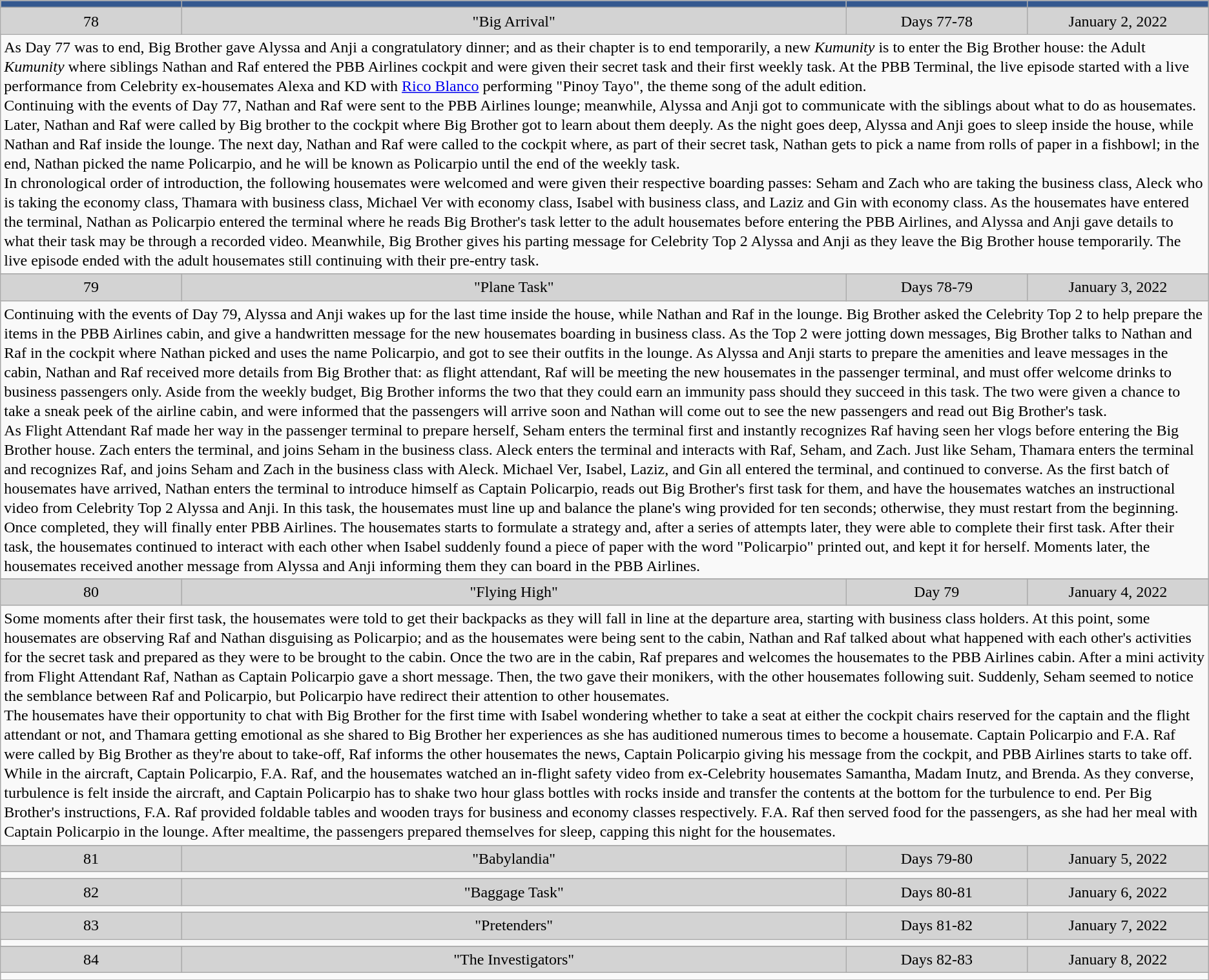<table class="wikitable sortable" style="font-size:100%; line-height:20px; text-align:center">
<tr>
<th width="15%" style="background:#34588F"></th>
<th width="55%" style="background:#34588F"></th>
<th width="15%" style="background:#34588F"></th>
<th width="15%" style="background:#34588F"></th>
</tr>
<tr style="background:lightgrey;">
<td>78</td>
<td>"Big Arrival"</td>
<td>Days 77-78</td>
<td>January 2, 2022</td>
</tr>
<tr>
<td colspan="4" align="left">As Day 77 was to end, Big Brother gave Alyssa and Anji a congratulatory dinner; and as their chapter is to end temporarily, a new <em>Kumunity</em> is to enter the Big Brother house: the Adult <em>Kumunity</em> where siblings Nathan and Raf entered the PBB Airlines cockpit and were given their secret task and their first weekly task. At the PBB Terminal, the live episode started with a live performance from Celebrity ex-housemates Alexa and KD with <a href='#'>Rico Blanco</a> performing "Pinoy Tayo", the theme song of the adult edition.<br>Continuing with the events of Day 77, Nathan and Raf were sent to the PBB Airlines lounge; meanwhile, Alyssa and Anji got to communicate with the siblings about what to do as housemates. Later, Nathan and Raf were called by Big brother to the cockpit where Big Brother got to learn about them deeply. As the night goes deep, Alyssa and Anji goes to sleep inside the house, while Nathan and Raf inside the lounge. The next day, Nathan and Raf were called to the cockpit where, as part of their secret task, Nathan gets to pick a name from rolls of paper in a fishbowl; in the end, Nathan picked the name Policarpio, and he will be known as Policarpio until the end of the weekly task.<br>In chronological order of introduction, the following housemates were welcomed and were given their respective boarding passes: Seham and Zach who are taking the business class, Aleck who is taking the economy class, Thamara with business class, Michael Ver with economy class, Isabel with business class, and Laziz and Gin with economy class. As the housemates have entered the terminal, Nathan as Policarpio entered the terminal where he reads Big Brother's task letter to the adult housemates before entering the PBB Airlines, and Alyssa and Anji gave details to what their task may be through a recorded video. Meanwhile, Big Brother gives his parting message for Celebrity Top 2 Alyssa and Anji as they leave the Big Brother house temporarily. The live episode ended with the adult housemates still continuing with their pre-entry task.</td>
</tr>
<tr>
</tr>
<tr style="background:lightgrey;">
<td>79</td>
<td>"Plane Task"</td>
<td>Days 78-79</td>
<td>January 3, 2022</td>
</tr>
<tr>
<td colspan="4" align="left">Continuing with the events of Day 79, Alyssa and Anji wakes up for the last time inside the house, while Nathan and Raf in the lounge. Big Brother asked the Celebrity Top 2 to help prepare the items in the PBB Airlines cabin, and give a handwritten message for the new housemates boarding in business class. As the Top 2 were jotting down messages, Big Brother talks to Nathan and Raf in the cockpit where Nathan picked and uses the name Policarpio, and got to see their outfits in the lounge. As Alyssa and Anji starts to prepare the amenities and leave messages in the cabin, Nathan and Raf received more details from Big Brother that: as flight attendant, Raf will be meeting the new housemates in the passenger terminal, and must offer welcome drinks to business passengers only. Aside from the weekly budget, Big Brother informs the two that they could earn an immunity pass should they succeed in this task. The two were given a chance to take a sneak peek of the airline cabin, and were informed that the passengers will arrive soon and Nathan will come out to see the new passengers and read out Big Brother's task.<br>As Flight Attendant Raf made her way in the passenger terminal to prepare herself, Seham enters the terminal first and instantly recognizes Raf having seen her vlogs before entering the Big Brother house. Zach enters the terminal, and joins Seham in the business class. Aleck enters the terminal and interacts with Raf, Seham, and Zach. Just like Seham, Thamara enters the terminal and recognizes Raf, and joins Seham and Zach in the business class with Aleck. Michael Ver, Isabel, Laziz, and Gin all entered the terminal, and continued to converse. As the first batch of housemates have arrived, Nathan enters the terminal to introduce himself as Captain Policarpio, reads out Big Brother's first task for them, and have the housemates watches an instructional video from Celebrity Top 2 Alyssa and Anji. In this task, the housemates must line up and balance the plane's wing provided for ten seconds; otherwise, they must restart from the beginning. Once completed, they will finally enter PBB Airlines. The housemates starts to formulate a strategy and, after a series of attempts later, they were able to complete their first task. After their task, the housemates continued to interact with each other when Isabel suddenly found a piece of paper with the word "Policarpio" printed out, and kept it for herself. Moments later, the housemates received another message from Alyssa and Anji informing them they can board in the PBB Airlines.</td>
</tr>
<tr>
</tr>
<tr style="background:lightgrey;">
<td>80</td>
<td>"Flying High"</td>
<td>Day 79</td>
<td>January 4, 2022</td>
</tr>
<tr>
<td colspan="4" align="left">Some moments after their first task, the housemates were told to get their backpacks as they will fall in line at the departure area, starting with business class holders. At this point, some housemates are observing Raf and Nathan disguising as Policarpio; and as the housemates were being sent to the cabin, Nathan and Raf talked about what happened with each other's activities for the secret task and prepared as they were to be brought to the cabin. Once the two are in the cabin, Raf prepares and welcomes the housemates to the PBB Airlines cabin. After a mini activity from Flight Attendant Raf, Nathan as Captain Policarpio gave a short message. Then, the two gave their monikers, with the other housemates following suit. Suddenly, Seham seemed to notice the semblance between Raf and Policarpio, but Policarpio have redirect their attention to other housemates.<br>The housemates have their opportunity to chat with Big Brother for the first time with Isabel wondering whether to take a seat at either the cockpit chairs reserved for the captain and the flight attendant or not, and Thamara getting emotional as she shared to Big Brother her experiences as she has auditioned numerous times to become a housemate. Captain Policarpio and F.A. Raf were called by Big Brother as they're about to take-off, Raf informs the other housemates the news, Captain Policarpio giving his message from the cockpit, and PBB Airlines starts to take off. While in the aircraft, Captain Policarpio, F.A. Raf, and the housemates watched an in-flight safety video from ex-Celebrity housemates Samantha, Madam Inutz, and Brenda. As they converse, turbulence is felt inside the aircraft, and Captain Policarpio has to shake two hour glass bottles with rocks inside and transfer the contents at the bottom for the turbulence to end. Per Big Brother's instructions, F.A. Raf provided foldable tables and wooden trays for business and economy classes respectively. F.A. Raf then served food for the passengers, as she had her meal with Captain Policarpio in the lounge. After mealtime, the passengers prepared themselves for sleep, capping this night for the housemates.</td>
</tr>
<tr>
</tr>
<tr style="background:lightgrey;">
<td>81</td>
<td>"Babylandia"</td>
<td>Days 79-80</td>
<td>January 5, 2022</td>
</tr>
<tr>
<td colspan="4" align="left"></td>
</tr>
<tr>
</tr>
<tr style="background:lightgrey;">
<td>82</td>
<td>"Baggage Task"</td>
<td>Days 80-81</td>
<td>January 6, 2022</td>
</tr>
<tr>
<td colspan="4" align="left"></td>
</tr>
<tr>
</tr>
<tr style="background:lightgrey;">
<td>83</td>
<td>"Pretenders"</td>
<td>Days 81-82</td>
<td>January 7, 2022</td>
</tr>
<tr>
<td colspan="4" align="left"></td>
</tr>
<tr>
</tr>
<tr style="background:lightgrey;">
<td>84</td>
<td>"The Investigators"</td>
<td>Days 82-83</td>
<td>January 8, 2022</td>
</tr>
<tr>
<td colspan="4" align="left"></td>
</tr>
<tr>
</tr>
</table>
